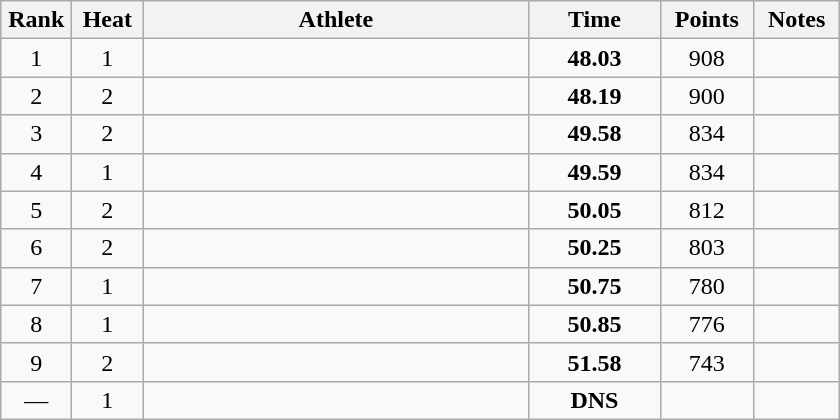<table class="wikitable" style="text-align:center">
<tr>
<th width=40>Rank</th>
<th width=40>Heat</th>
<th width=250>Athlete</th>
<th width=80>Time</th>
<th width=55>Points</th>
<th width=50>Notes</th>
</tr>
<tr>
<td>1</td>
<td>1</td>
<td align="left"></td>
<td><strong>48.03</strong></td>
<td>908</td>
<td></td>
</tr>
<tr>
<td>2</td>
<td>2</td>
<td align="left"></td>
<td><strong>48.19</strong></td>
<td>900</td>
<td></td>
</tr>
<tr>
<td>3</td>
<td>2</td>
<td align="left"></td>
<td><strong>49.58</strong></td>
<td>834</td>
<td></td>
</tr>
<tr>
<td>4</td>
<td>1</td>
<td align="left"></td>
<td><strong>49.59</strong></td>
<td>834</td>
<td></td>
</tr>
<tr>
<td>5</td>
<td>2</td>
<td align="left"></td>
<td><strong>50.05</strong></td>
<td>812</td>
<td></td>
</tr>
<tr>
<td>6</td>
<td>2</td>
<td align="left"></td>
<td><strong>50.25</strong></td>
<td>803</td>
<td></td>
</tr>
<tr>
<td>7</td>
<td>1</td>
<td align="left"></td>
<td><strong>50.75</strong></td>
<td>780</td>
<td></td>
</tr>
<tr>
<td>8</td>
<td>1</td>
<td align="left"></td>
<td><strong>50.85</strong></td>
<td>776</td>
<td></td>
</tr>
<tr>
<td>9</td>
<td>2</td>
<td align="left"></td>
<td><strong>51.58</strong></td>
<td>743</td>
<td></td>
</tr>
<tr>
<td>—</td>
<td>1</td>
<td align="left"></td>
<td><strong>DNS</strong></td>
<td></td>
<td></td>
</tr>
</table>
